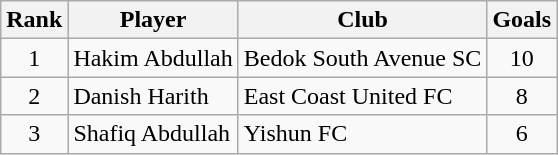<table class="wikitable" style="font-size:100%">
<tr>
<th>Rank</th>
<th>Player</th>
<th>Club</th>
<th>Goals</th>
</tr>
<tr>
<td align="center" rowspan="1">1</td>
<td>Hakim Abdullah</td>
<td>Bedok South Avenue SC</td>
<td align="center" rowspan="1">10</td>
</tr>
<tr>
<td align="center" rowspan="1">2</td>
<td>Danish Harith</td>
<td>East Coast United FC</td>
<td align="center" rowspan="1">8</td>
</tr>
<tr>
<td align="center" rowspan="2">3</td>
<td>Shafiq Abdullah</td>
<td>Yishun FC</td>
<td align="center" rowspan="1">6</td>
</tr>
</table>
